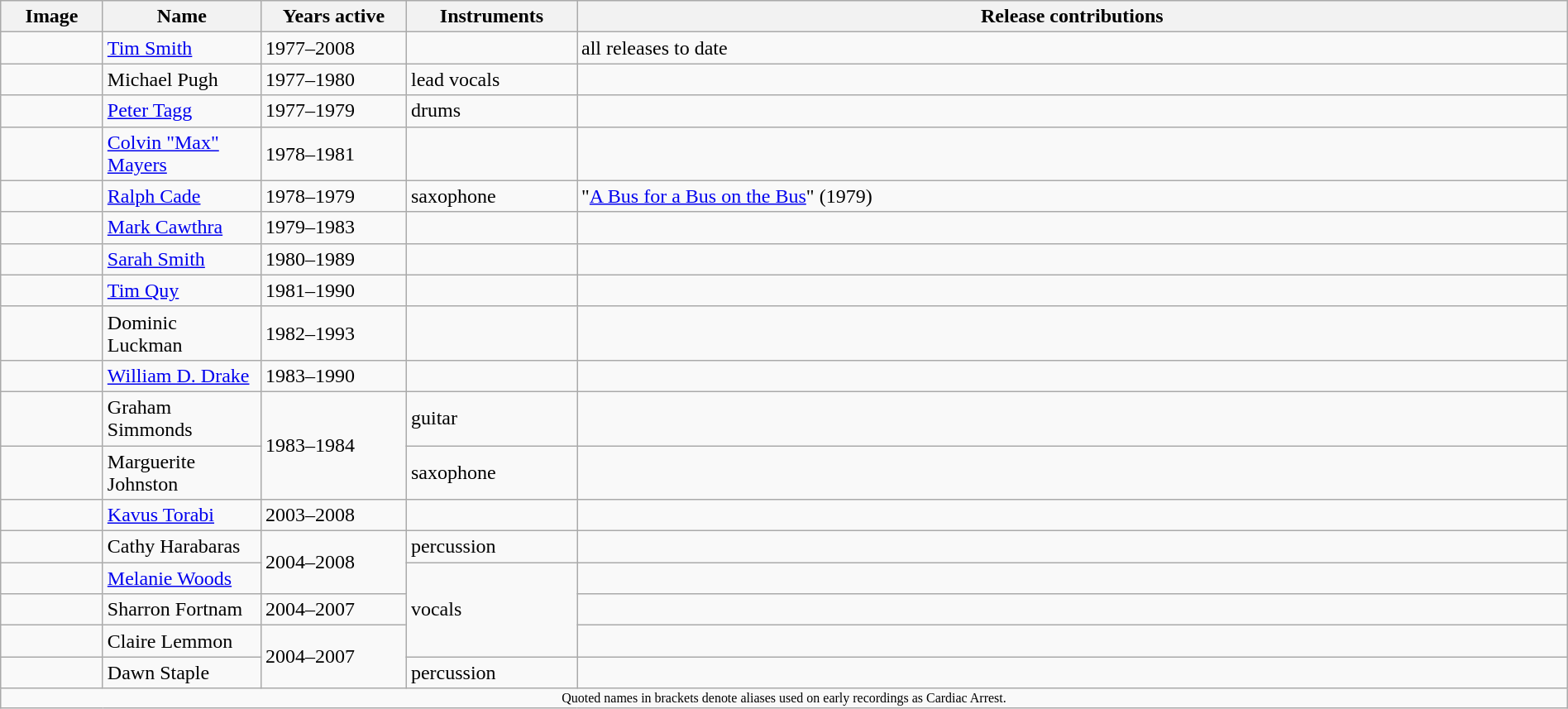<table class="wikitable" border="1" width="100%">
<tr>
<th width="75">Image</th>
<th width="120">Name</th>
<th width="110">Years active</th>
<th width="130">Instruments</th>
<th>Release contributions</th>
</tr>
<tr>
<td></td>
<td><a href='#'>Tim Smith</a><br></td>
<td>1977–2008<br></td>
<td></td>
<td>all releases to date</td>
</tr>
<tr>
<td></td>
<td>Michael Pugh<br></td>
<td>1977–1980</td>
<td>lead vocals</td>
<td></td>
</tr>
<tr>
<td></td>
<td><a href='#'>Peter Tagg</a><br></td>
<td>1977–1979</td>
<td>drums</td>
<td></td>
</tr>
<tr>
<td></td>
<td><a href='#'>Colvin "Max" Mayers</a><br></td>
<td>1978–1981<br></td>
<td></td>
<td></td>
</tr>
<tr>
<td></td>
<td><a href='#'>Ralph Cade</a><br></td>
<td>1978–1979</td>
<td>saxophone</td>
<td>"<a href='#'>A Bus for a Bus on the Bus</a>" (1979)</td>
</tr>
<tr>
<td></td>
<td><a href='#'>Mark Cawthra</a><br></td>
<td>1979–1983 </td>
<td></td>
<td></td>
</tr>
<tr>
<td></td>
<td><a href='#'>Sarah Smith</a><br></td>
<td>1980–1989 </td>
<td></td>
<td></td>
</tr>
<tr>
<td></td>
<td><a href='#'>Tim Quy</a></td>
<td>1981–1990 </td>
<td></td>
<td></td>
</tr>
<tr>
<td></td>
<td>Dominic Luckman</td>
<td>1982–1993</td>
<td></td>
<td></td>
</tr>
<tr>
<td></td>
<td><a href='#'>William D. Drake</a></td>
<td>1983–1990</td>
<td></td>
<td></td>
</tr>
<tr>
<td></td>
<td>Graham Simmonds</td>
<td rowspan="2">1983–1984</td>
<td>guitar</td>
<td></td>
</tr>
<tr>
<td></td>
<td>Marguerite Johnston</td>
<td>saxophone</td>
<td></td>
</tr>
<tr>
<td></td>
<td><a href='#'>Kavus Torabi</a></td>
<td>2003–2008 </td>
<td></td>
<td></td>
</tr>
<tr>
<td></td>
<td>Cathy Harabaras</td>
<td rowspan="2">2004–2008</td>
<td>percussion</td>
<td></td>
</tr>
<tr>
<td></td>
<td><a href='#'>Melanie Woods</a></td>
<td rowspan="3">vocals</td>
<td></td>
</tr>
<tr>
<td></td>
<td>Sharron Fortnam<br></td>
<td>2004–2007 </td>
<td></td>
</tr>
<tr>
<td></td>
<td>Claire Lemmon</td>
<td rowspan="2">2004–2007</td>
<td></td>
</tr>
<tr>
<td></td>
<td>Dawn Staple</td>
<td>percussion</td>
<td></td>
</tr>
<tr>
<td colspan="5" align="center" style="font-size: 8pt">Quoted names in brackets denote aliases used on early recordings as Cardiac Arrest.</td>
</tr>
</table>
